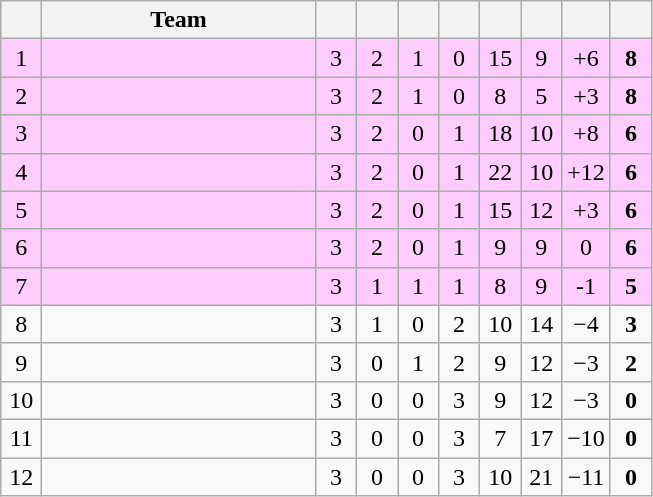<table class="wikitable" style="text-align: center;">
<tr>
<th width="20"></th>
<th style="width:175px;">Team</th>
<th width="20"></th>
<th width="20"></th>
<th width="20"></th>
<th width="20"></th>
<th width="20"></th>
<th width="20"></th>
<th width="20"></th>
<th width="20"></th>
</tr>
<tr style="background:#fcf;">
<td>1</td>
<td align=left></td>
<td>3</td>
<td>2</td>
<td>1</td>
<td>0</td>
<td>15</td>
<td>9</td>
<td>+6</td>
<td><strong>8</strong></td>
</tr>
<tr style="background:#fcf;">
<td>2</td>
<td align=left></td>
<td>3</td>
<td>2</td>
<td>1</td>
<td>0</td>
<td>8</td>
<td>5</td>
<td>+3</td>
<td><strong>8</strong></td>
</tr>
<tr style="background:#fcf;">
<td>3</td>
<td align=left></td>
<td>3</td>
<td>2</td>
<td>0</td>
<td>1</td>
<td>18</td>
<td>10</td>
<td>+8</td>
<td><strong>6</strong></td>
</tr>
<tr style="background:#fcf;">
<td>4</td>
<td align=left></td>
<td>3</td>
<td>2</td>
<td>0</td>
<td>1</td>
<td>22</td>
<td>10</td>
<td>+12</td>
<td><strong>6</strong></td>
</tr>
<tr style="background:#fcf;">
<td>5</td>
<td align=left></td>
<td>3</td>
<td>2</td>
<td>0</td>
<td>1</td>
<td>15</td>
<td>12</td>
<td>+3</td>
<td><strong>6</strong></td>
</tr>
<tr style="background:#fcf;">
<td>6</td>
<td align=left></td>
<td>3</td>
<td>2</td>
<td>0</td>
<td>1</td>
<td>9</td>
<td>9</td>
<td>0</td>
<td><strong>6</strong></td>
</tr>
<tr style="background:#fcf;">
<td>7</td>
<td align=left></td>
<td>3</td>
<td>1</td>
<td>1</td>
<td>1</td>
<td>8</td>
<td>9</td>
<td>-1</td>
<td><strong>5</strong></td>
</tr>
<tr>
<td>8</td>
<td align=left></td>
<td>3</td>
<td>1</td>
<td>0</td>
<td>2</td>
<td>10</td>
<td>14</td>
<td>−4</td>
<td><strong>3</strong></td>
</tr>
<tr>
<td>9</td>
<td align=left></td>
<td>3</td>
<td>0</td>
<td>1</td>
<td>2</td>
<td>9</td>
<td>12</td>
<td>−3</td>
<td><strong>2</strong></td>
</tr>
<tr>
<td>10</td>
<td align=left></td>
<td>3</td>
<td>0</td>
<td>0</td>
<td>3</td>
<td>9</td>
<td>12</td>
<td>−3</td>
<td><strong>0</strong></td>
</tr>
<tr>
<td>11</td>
<td align=left></td>
<td>3</td>
<td>0</td>
<td>0</td>
<td>3</td>
<td>7</td>
<td>17</td>
<td>−10</td>
<td><strong>0</strong></td>
</tr>
<tr>
<td>12</td>
<td align=left></td>
<td>3</td>
<td>0</td>
<td>0</td>
<td>3</td>
<td>10</td>
<td>21</td>
<td>−11</td>
<td><strong>0</strong></td>
</tr>
</table>
